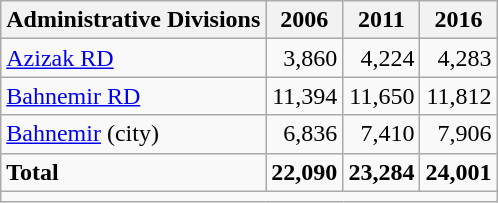<table class="wikitable">
<tr>
<th>Administrative Divisions</th>
<th>2006</th>
<th>2011</th>
<th>2016</th>
</tr>
<tr>
<td><a href='#'>Azizak RD</a></td>
<td style="text-align: right;">3,860</td>
<td style="text-align: right;">4,224</td>
<td style="text-align: right;">4,283</td>
</tr>
<tr>
<td><a href='#'>Bahnemir RD</a></td>
<td style="text-align: right;">11,394</td>
<td style="text-align: right;">11,650</td>
<td style="text-align: right;">11,812</td>
</tr>
<tr>
<td><a href='#'>Bahnemir</a> (city)</td>
<td style="text-align: right;">6,836</td>
<td style="text-align: right;">7,410</td>
<td style="text-align: right;">7,906</td>
</tr>
<tr>
<td><strong>Total</strong></td>
<td style="text-align: right;"><strong>22,090</strong></td>
<td style="text-align: right;"><strong>23,284</strong></td>
<td style="text-align: right;"><strong>24,001</strong></td>
</tr>
<tr>
<td colspan=4></td>
</tr>
</table>
